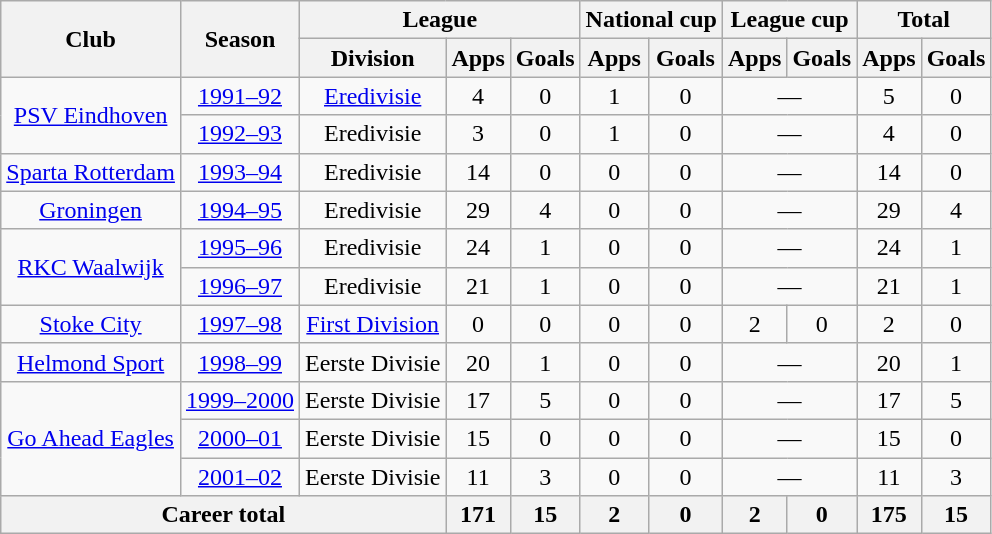<table class="wikitable" style="text-align:center">
<tr>
<th rowspan="2">Club</th>
<th rowspan="2">Season</th>
<th colspan="3">League</th>
<th colspan="2">National cup</th>
<th colspan="2">League cup</th>
<th colspan="2">Total</th>
</tr>
<tr>
<th>Division</th>
<th>Apps</th>
<th>Goals</th>
<th>Apps</th>
<th>Goals</th>
<th>Apps</th>
<th>Goals</th>
<th>Apps</th>
<th>Goals</th>
</tr>
<tr>
<td rowspan="2"><a href='#'>PSV Eindhoven</a></td>
<td><a href='#'>1991–92</a></td>
<td><a href='#'>Eredivisie</a></td>
<td>4</td>
<td>0</td>
<td>1</td>
<td>0</td>
<td colspan="2">—</td>
<td>5</td>
<td>0</td>
</tr>
<tr>
<td><a href='#'>1992–93</a></td>
<td>Eredivisie</td>
<td>3</td>
<td>0</td>
<td>1</td>
<td>0</td>
<td colspan="2">—</td>
<td>4</td>
<td>0</td>
</tr>
<tr>
<td><a href='#'>Sparta Rotterdam</a></td>
<td><a href='#'>1993–94</a></td>
<td>Eredivisie</td>
<td>14</td>
<td>0</td>
<td>0</td>
<td>0</td>
<td colspan="2">—</td>
<td>14</td>
<td>0</td>
</tr>
<tr>
<td><a href='#'>Groningen</a></td>
<td><a href='#'>1994–95</a></td>
<td>Eredivisie</td>
<td>29</td>
<td>4</td>
<td>0</td>
<td>0</td>
<td colspan="2">—</td>
<td>29</td>
<td>4</td>
</tr>
<tr>
<td rowspan="2"><a href='#'>RKC Waalwijk</a></td>
<td><a href='#'>1995–96</a></td>
<td>Eredivisie</td>
<td>24</td>
<td>1</td>
<td>0</td>
<td>0</td>
<td colspan="2">—</td>
<td>24</td>
<td>1</td>
</tr>
<tr>
<td><a href='#'>1996–97</a></td>
<td>Eredivisie</td>
<td>21</td>
<td>1</td>
<td>0</td>
<td>0</td>
<td colspan="2">—</td>
<td>21</td>
<td>1</td>
</tr>
<tr>
<td><a href='#'>Stoke City</a></td>
<td><a href='#'>1997–98</a></td>
<td><a href='#'>First Division</a></td>
<td>0</td>
<td>0</td>
<td>0</td>
<td>0</td>
<td>2</td>
<td>0</td>
<td>2</td>
<td>0</td>
</tr>
<tr>
<td><a href='#'>Helmond Sport</a></td>
<td><a href='#'>1998–99</a></td>
<td>Eerste Divisie</td>
<td>20</td>
<td>1</td>
<td>0</td>
<td>0</td>
<td colspan="2">—</td>
<td>20</td>
<td>1</td>
</tr>
<tr>
<td rowspan="3"><a href='#'>Go Ahead Eagles</a></td>
<td><a href='#'>1999–2000</a></td>
<td>Eerste Divisie</td>
<td>17</td>
<td>5</td>
<td>0</td>
<td>0</td>
<td colspan="2">—</td>
<td>17</td>
<td>5</td>
</tr>
<tr>
<td><a href='#'>2000–01</a></td>
<td>Eerste Divisie</td>
<td>15</td>
<td>0</td>
<td>0</td>
<td>0</td>
<td colspan="2">—</td>
<td>15</td>
<td>0</td>
</tr>
<tr>
<td><a href='#'>2001–02</a></td>
<td>Eerste Divisie</td>
<td>11</td>
<td>3</td>
<td>0</td>
<td>0</td>
<td colspan="2">—</td>
<td>11</td>
<td>3</td>
</tr>
<tr>
<th colspan="3">Career total</th>
<th>171</th>
<th>15</th>
<th>2</th>
<th>0</th>
<th>2</th>
<th>0</th>
<th>175</th>
<th>15</th>
</tr>
</table>
